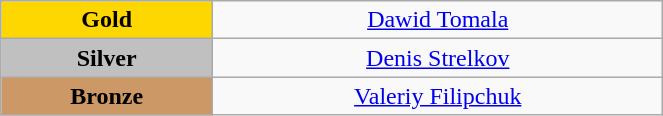<table class="wikitable" style="text-align:center; " width="35%">
<tr>
<td bgcolor="gold"><strong>Gold</strong></td>
<td><a href='#'>Dawid Tomala</a><br>  <small><em></em></small></td>
</tr>
<tr>
<td bgcolor="silver"><strong>Silver</strong></td>
<td><a href='#'>Denis Strelkov</a><br>  <small><em></em></small></td>
</tr>
<tr>
<td bgcolor="CC9966"><strong>Bronze</strong></td>
<td><a href='#'>Valeriy Filipchuk</a><br>  <small><em></em></small></td>
</tr>
</table>
